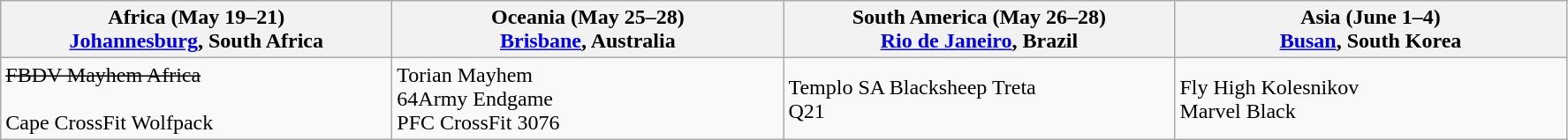<table class="wikitable">
<tr>
<th style="width: 18em;">Africa (May 19–21) <br><a href='#'>Johannesburg</a>, South Africa</th>
<th style="width: 18em;">Oceania (May 25–28) <br><a href='#'>Brisbane</a>, Australia</th>
<th style="width: 18em;">South America (May 26–28) <br><a href='#'>Rio de Janeiro</a>, Brazil</th>
<th style="width: 18em;">Asia (June 1–4) <br><a href='#'>Busan</a>, South Korea</th>
</tr>
<tr>
<td> <s>FBDV Mayhem Africa</s><br><br> Cape CrossFit Wolfpack</td>
<td> Torian Mayhem<br> 64Army Endgame<br> PFC CrossFit 3076</td>
<td> Templo SA Blacksheep Treta<br> Q21</td>
<td> Fly High Kolesnikov<br> Marvel Black</td>
</tr>
</table>
